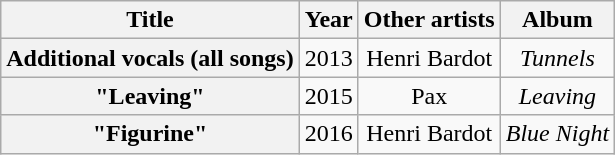<table class="wikitable sortable plainrowheaders" style="text-align: center;">
<tr>
<th scope="col">Title</th>
<th scope="col">Year</th>
<th scope="col">Other artists</th>
<th scope="col">Album</th>
</tr>
<tr>
<th scope="row">Additional vocals (all songs)</th>
<td>2013</td>
<td>Henri Bardot</td>
<td><em>Tunnels</em></td>
</tr>
<tr>
<th scope="row">"Leaving"</th>
<td>2015</td>
<td>Pax</td>
<td><em>Leaving</em></td>
</tr>
<tr>
<th scope="row">"Figurine"</th>
<td>2016</td>
<td>Henri Bardot</td>
<td><em>Blue Night</em></td>
</tr>
</table>
